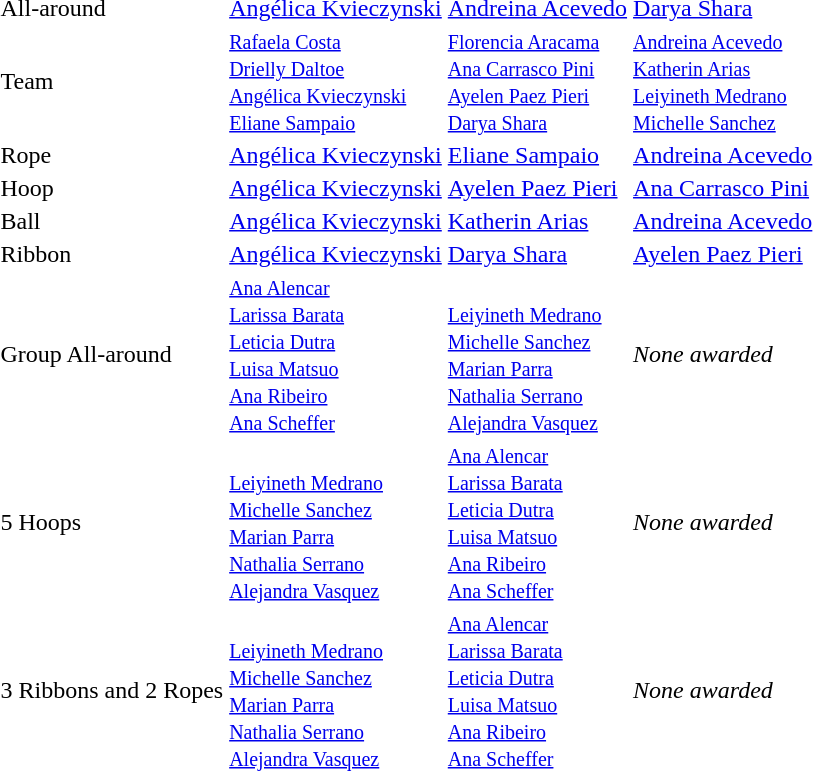<table>
<tr>
<td>All-around <br></td>
<td><a href='#'>Angélica Kvieczynski</a><br><em></em></td>
<td><a href='#'>Andreina Acevedo</a><br><em></em></td>
<td><a href='#'>Darya Shara</a><br><em></em></td>
</tr>
<tr>
<td>Team <br></td>
<td><small><a href='#'>Rafaela Costa</a><br><a href='#'>Drielly Daltoe</a><br><a href='#'>Angélica Kvieczynski</a><br><a href='#'>Eliane Sampaio</a></small><br><em></em></td>
<td><small><a href='#'>Florencia Aracama</a><br><a href='#'>Ana Carrasco Pini</a><br><a href='#'>Ayelen Paez Pieri</a><br><a href='#'>Darya Shara</a></small><br><em></em></td>
<td><small><a href='#'>Andreina Acevedo</a><br><a href='#'>Katherin Arias</a><br><a href='#'>Leiyineth Medrano</a><br><a href='#'>Michelle Sanchez</a></small><br><em></em></td>
</tr>
<tr>
<td>Rope <br></td>
<td><a href='#'>Angélica Kvieczynski</a><br><em></em></td>
<td><a href='#'>Eliane Sampaio</a><br><em></em></td>
<td><a href='#'>Andreina Acevedo</a><br><em></em></td>
</tr>
<tr>
<td>Hoop <br></td>
<td><a href='#'>Angélica Kvieczynski</a><br><em></em></td>
<td><a href='#'>Ayelen Paez Pieri</a><br><em></em></td>
<td><a href='#'>Ana Carrasco Pini</a><br><em></em></td>
</tr>
<tr>
<td>Ball <br></td>
<td><a href='#'>Angélica Kvieczynski</a><br><em></em></td>
<td><a href='#'>Katherin Arias</a><br><em></em></td>
<td><a href='#'>Andreina Acevedo</a><br><em></em></td>
</tr>
<tr>
<td>Ribbon <br></td>
<td><a href='#'>Angélica Kvieczynski</a><br><em></em></td>
<td><a href='#'>Darya Shara</a><br><em></em></td>
<td><a href='#'>Ayelen Paez Pieri</a><br><em></em></td>
</tr>
<tr>
<td>Group All-around <br></td>
<td><small><a href='#'>Ana Alencar</a><br><a href='#'>Larissa Barata</a><br><a href='#'>Leticia Dutra</a><br><a href='#'>Luisa Matsuo</a><br><a href='#'>Ana Ribeiro</a><br><a href='#'>Ana Scheffer</a></small><br><em></em></td>
<td><small><br><a href='#'>Leiyineth Medrano</a><br><a href='#'>Michelle Sanchez</a><br><a href='#'>Marian Parra</a><br><a href='#'>Nathalia Serrano</a><br><a href='#'>Alejandra Vasquez</a></small><br><em></em></td>
<td><em>None awarded</em></td>
</tr>
<tr>
<td>5 Hoops <br></td>
<td><small><br><a href='#'>Leiyineth Medrano</a><br><a href='#'>Michelle Sanchez</a><br><a href='#'>Marian Parra</a><br><a href='#'>Nathalia Serrano</a><br><a href='#'>Alejandra Vasquez</a></small><br><em></em></td>
<td><small><a href='#'>Ana Alencar</a><br><a href='#'>Larissa Barata</a><br><a href='#'>Leticia Dutra</a><br><a href='#'>Luisa Matsuo</a><br><a href='#'>Ana Ribeiro</a><br><a href='#'>Ana Scheffer</a></small><br><em></em></td>
<td><em>None awarded</em></td>
</tr>
<tr>
<td>3 Ribbons and 2 Ropes <br></td>
<td><small><br><a href='#'>Leiyineth Medrano</a><br><a href='#'>Michelle Sanchez</a><br><a href='#'>Marian Parra</a><br><a href='#'>Nathalia Serrano</a><br><a href='#'>Alejandra Vasquez</a></small><br><em></em></td>
<td><small><a href='#'>Ana Alencar</a><br><a href='#'>Larissa Barata</a><br><a href='#'>Leticia Dutra</a><br><a href='#'>Luisa Matsuo</a><br><a href='#'>Ana Ribeiro</a><br><a href='#'>Ana Scheffer</a></small><br><em></em></td>
<td><em>None awarded</em></td>
</tr>
</table>
